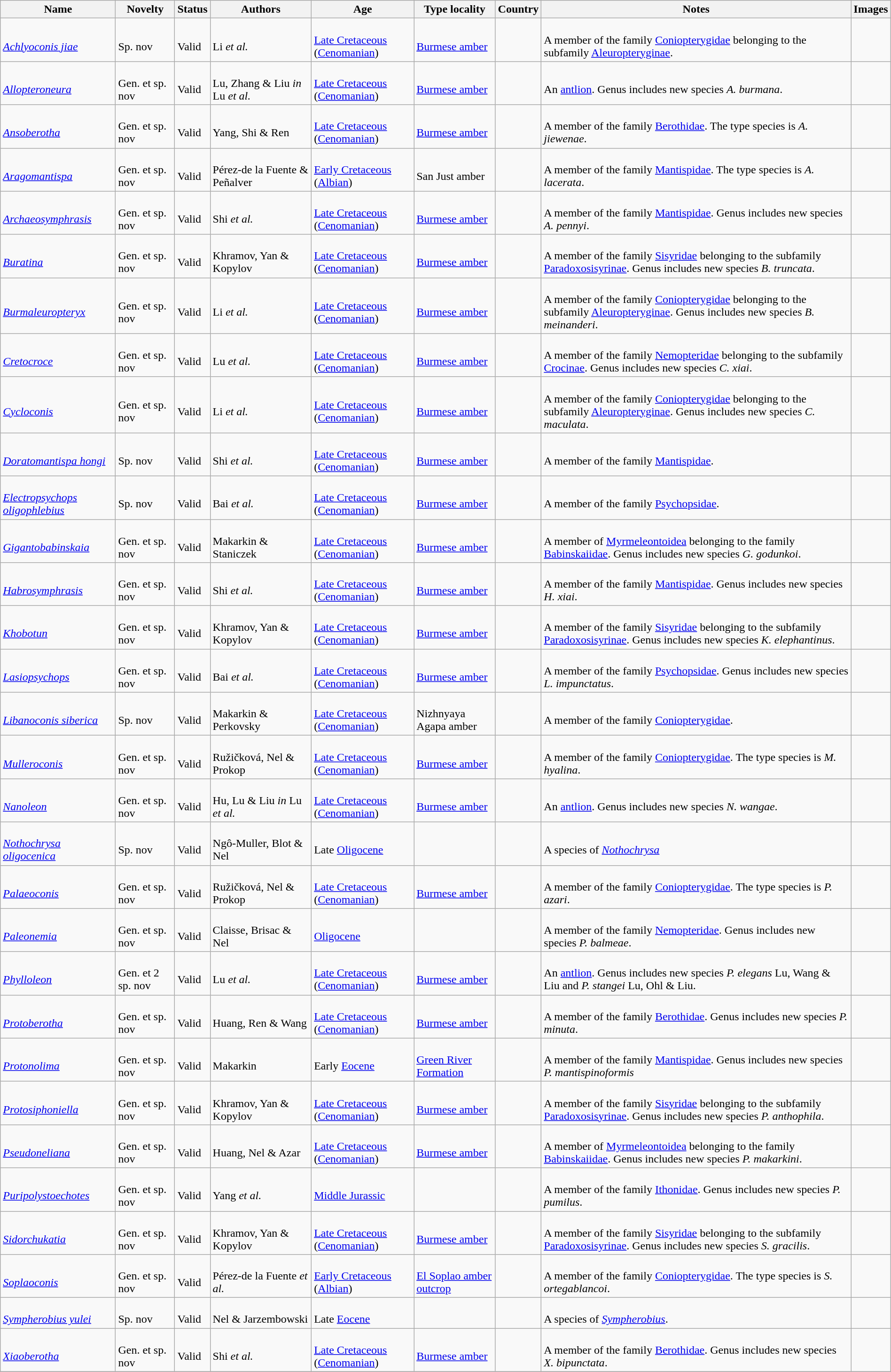<table class="wikitable sortable" align="center" width="100%">
<tr>
<th>Name</th>
<th>Novelty</th>
<th>Status</th>
<th>Authors</th>
<th>Age</th>
<th>Type locality</th>
<th>Country</th>
<th>Notes</th>
<th>Images</th>
</tr>
<tr>
<td><br><em><a href='#'>Achlyoconis jiae</a></em></td>
<td><br>Sp. nov</td>
<td><br>Valid</td>
<td><br>Li <em>et al.</em></td>
<td><br><a href='#'>Late Cretaceous</a> (<a href='#'>Cenomanian</a>)</td>
<td><br><a href='#'>Burmese amber</a></td>
<td><br></td>
<td><br>A member of the family <a href='#'>Coniopterygidae</a> belonging to the subfamily <a href='#'>Aleuropteryginae</a>.</td>
<td></td>
</tr>
<tr>
<td><br><em><a href='#'>Allopteroneura</a></em></td>
<td><br>Gen. et sp. nov</td>
<td><br>Valid</td>
<td><br>Lu, Zhang & Liu <em>in</em> Lu <em>et al.</em></td>
<td><br><a href='#'>Late Cretaceous</a> (<a href='#'>Cenomanian</a>)</td>
<td><br><a href='#'>Burmese amber</a></td>
<td><br></td>
<td><br>An <a href='#'>antlion</a>. Genus includes new species <em>A. burmana</em>.</td>
<td></td>
</tr>
<tr>
<td><br><em><a href='#'>Ansoberotha</a></em></td>
<td><br>Gen. et sp. nov</td>
<td><br>Valid</td>
<td><br>Yang, Shi & Ren</td>
<td><br><a href='#'>Late Cretaceous</a> (<a href='#'>Cenomanian</a>)</td>
<td><br><a href='#'>Burmese amber</a></td>
<td><br></td>
<td><br>A member of the family <a href='#'>Berothidae</a>. The type species is <em>A. jiewenae</em>.</td>
<td></td>
</tr>
<tr>
<td><br><em><a href='#'>Aragomantispa</a></em></td>
<td><br>Gen. et sp. nov</td>
<td><br>Valid</td>
<td><br>Pérez-de la Fuente & Peñalver</td>
<td><br><a href='#'>Early Cretaceous</a> (<a href='#'>Albian</a>)</td>
<td><br>San Just amber</td>
<td><br></td>
<td><br>A member of the family <a href='#'>Mantispidae</a>. The type species is <em>A. lacerata</em>.</td>
<td></td>
</tr>
<tr>
<td><br><em><a href='#'>Archaeosymphrasis</a></em></td>
<td><br>Gen. et sp. nov</td>
<td><br>Valid</td>
<td><br>Shi <em>et al.</em></td>
<td><br><a href='#'>Late Cretaceous</a> (<a href='#'>Cenomanian</a>)</td>
<td><br><a href='#'>Burmese amber</a></td>
<td><br></td>
<td><br>A member of the family <a href='#'>Mantispidae</a>. Genus includes new species <em>A. pennyi</em>.</td>
<td></td>
</tr>
<tr>
<td><br><em><a href='#'>Buratina</a></em></td>
<td><br>Gen. et sp. nov</td>
<td><br>Valid</td>
<td><br>Khramov, Yan & Kopylov</td>
<td><br><a href='#'>Late Cretaceous</a> (<a href='#'>Cenomanian</a>)</td>
<td><br><a href='#'>Burmese amber</a></td>
<td><br></td>
<td><br>A member of the family <a href='#'>Sisyridae</a> belonging to the subfamily <a href='#'>Paradoxosisyrinae</a>. Genus includes new species <em>B. truncata</em>.</td>
<td></td>
</tr>
<tr>
<td><br><em><a href='#'>Burmaleuropteryx</a></em></td>
<td><br>Gen. et sp. nov</td>
<td><br>Valid</td>
<td><br>Li <em>et al.</em></td>
<td><br><a href='#'>Late Cretaceous</a> (<a href='#'>Cenomanian</a>)</td>
<td><br><a href='#'>Burmese amber</a></td>
<td><br></td>
<td><br>A member of the family <a href='#'>Coniopterygidae</a> belonging to the subfamily <a href='#'>Aleuropteryginae</a>. Genus includes new species <em>B. meinanderi</em>.</td>
<td></td>
</tr>
<tr>
<td><br><em><a href='#'>Cretocroce</a></em></td>
<td><br>Gen. et sp. nov</td>
<td><br>Valid</td>
<td><br>Lu <em>et al.</em></td>
<td><br><a href='#'>Late Cretaceous</a> (<a href='#'>Cenomanian</a>)</td>
<td><br><a href='#'>Burmese amber</a></td>
<td><br></td>
<td><br>A member of the family <a href='#'>Nemopteridae</a> belonging to the subfamily <a href='#'>Crocinae</a>. Genus includes new species <em>C. xiai</em>.</td>
<td></td>
</tr>
<tr>
<td><br><em><a href='#'>Cycloconis</a></em></td>
<td><br>Gen. et sp. nov</td>
<td><br>Valid</td>
<td><br>Li <em>et al.</em></td>
<td><br><a href='#'>Late Cretaceous</a> (<a href='#'>Cenomanian</a>)</td>
<td><br><a href='#'>Burmese amber</a></td>
<td><br></td>
<td><br>A member of the family <a href='#'>Coniopterygidae</a> belonging to the subfamily <a href='#'>Aleuropteryginae</a>. Genus includes new species <em>C. maculata</em>.</td>
<td></td>
</tr>
<tr>
<td><br><em><a href='#'>Doratomantispa hongi</a></em></td>
<td><br>Sp. nov</td>
<td><br>Valid</td>
<td><br>Shi <em>et al.</em></td>
<td><br><a href='#'>Late Cretaceous</a> (<a href='#'>Cenomanian</a>)</td>
<td><br><a href='#'>Burmese amber</a></td>
<td><br></td>
<td><br>A member of the family <a href='#'>Mantispidae</a>.</td>
<td></td>
</tr>
<tr>
<td><br><em><a href='#'>Electropsychops oligophlebius</a></em></td>
<td><br>Sp. nov</td>
<td><br>Valid</td>
<td><br>Bai <em>et al.</em></td>
<td><br><a href='#'>Late Cretaceous</a> (<a href='#'>Cenomanian</a>)</td>
<td><br><a href='#'>Burmese amber</a></td>
<td><br></td>
<td><br>A member of the family <a href='#'>Psychopsidae</a>.</td>
<td></td>
</tr>
<tr>
<td><br><em><a href='#'>Gigantobabinskaia</a></em></td>
<td><br>Gen. et sp. nov</td>
<td><br>Valid</td>
<td><br>Makarkin & Staniczek</td>
<td><br><a href='#'>Late Cretaceous</a> (<a href='#'>Cenomanian</a>)</td>
<td><br><a href='#'>Burmese amber</a></td>
<td><br></td>
<td><br>A member of <a href='#'>Myrmeleontoidea</a> belonging to the family <a href='#'>Babinskaiidae</a>. Genus includes new species <em>G. godunkoi</em>.</td>
<td></td>
</tr>
<tr>
<td><br><em><a href='#'>Habrosymphrasis</a></em></td>
<td><br>Gen. et sp. nov</td>
<td><br>Valid</td>
<td><br>Shi <em>et al.</em></td>
<td><br><a href='#'>Late Cretaceous</a> (<a href='#'>Cenomanian</a>)</td>
<td><br><a href='#'>Burmese amber</a></td>
<td><br></td>
<td><br>A member of the family <a href='#'>Mantispidae</a>. Genus includes new species <em>H. xiai</em>.</td>
<td></td>
</tr>
<tr>
<td><br><em><a href='#'>Khobotun</a></em></td>
<td><br>Gen. et sp. nov</td>
<td><br>Valid</td>
<td><br>Khramov, Yan & Kopylov</td>
<td><br><a href='#'>Late Cretaceous</a> (<a href='#'>Cenomanian</a>)</td>
<td><br><a href='#'>Burmese amber</a></td>
<td><br></td>
<td><br>A member of the family <a href='#'>Sisyridae</a> belonging to the subfamily <a href='#'>Paradoxosisyrinae</a>. Genus includes new species <em>K. elephantinus</em>.</td>
<td></td>
</tr>
<tr>
<td><br><em><a href='#'>Lasiopsychops</a></em></td>
<td><br>Gen. et sp. nov</td>
<td><br>Valid</td>
<td><br>Bai <em>et al.</em></td>
<td><br><a href='#'>Late Cretaceous</a> (<a href='#'>Cenomanian</a>)</td>
<td><br><a href='#'>Burmese amber</a></td>
<td><br></td>
<td><br>A member of the family <a href='#'>Psychopsidae</a>. Genus includes new species <em>L. impunctatus</em>.</td>
<td></td>
</tr>
<tr>
<td><br><em><a href='#'>Libanoconis siberica</a></em></td>
<td><br>Sp. nov</td>
<td><br>Valid</td>
<td><br>Makarkin & Perkovsky</td>
<td><br><a href='#'>Late Cretaceous</a> (<a href='#'>Cenomanian</a>)</td>
<td><br>Nizhnyaya Agapa amber</td>
<td><br></td>
<td><br>A member of the family <a href='#'>Coniopterygidae</a>.</td>
<td></td>
</tr>
<tr>
<td><br><em><a href='#'>Mulleroconis</a></em></td>
<td><br>Gen. et sp. nov</td>
<td><br>Valid</td>
<td><br>Ružičková, Nel & Prokop</td>
<td><br><a href='#'>Late Cretaceous</a> (<a href='#'>Cenomanian</a>)</td>
<td><br><a href='#'>Burmese amber</a></td>
<td><br></td>
<td><br>A member of the family <a href='#'>Coniopterygidae</a>. The type species is <em>M. hyalina</em>.</td>
<td><br></td>
</tr>
<tr>
<td><br><em><a href='#'>Nanoleon</a></em></td>
<td><br>Gen. et sp. nov</td>
<td><br>Valid</td>
<td><br>Hu, Lu & Liu <em>in</em> Lu <em>et al.</em></td>
<td><br><a href='#'>Late Cretaceous</a> (<a href='#'>Cenomanian</a>)</td>
<td><br><a href='#'>Burmese amber</a></td>
<td><br></td>
<td><br>An <a href='#'>antlion</a>. Genus includes new species <em>N. wangae</em>.</td>
<td></td>
</tr>
<tr>
<td><br><em><a href='#'>Nothochrysa oligocenica</a></em></td>
<td><br>Sp. nov</td>
<td><br>Valid</td>
<td><br>Ngô-Muller, Blot & Nel</td>
<td><br>Late <a href='#'>Oligocene</a></td>
<td></td>
<td><br></td>
<td><br>A species of <em><a href='#'>Nothochrysa</a></em></td>
<td></td>
</tr>
<tr>
<td><br><em><a href='#'>Palaeoconis</a></em></td>
<td><br>Gen. et sp. nov</td>
<td><br>Valid</td>
<td><br>Ružičková, Nel & Prokop</td>
<td><br><a href='#'>Late Cretaceous</a> (<a href='#'>Cenomanian</a>)</td>
<td><br><a href='#'>Burmese amber</a></td>
<td><br></td>
<td><br>A member of the family <a href='#'>Coniopterygidae</a>. The type species is <em>P. azari</em>.</td>
<td><br></td>
</tr>
<tr>
<td><br><em><a href='#'>Paleonemia</a></em></td>
<td><br>Gen. et sp. nov</td>
<td><br>Valid</td>
<td><br>Claisse, Brisac & Nel</td>
<td><br><a href='#'>Oligocene</a></td>
<td></td>
<td><br></td>
<td><br>A member of the family <a href='#'>Nemopteridae</a>. Genus includes new species <em>P. balmeae</em>.</td>
<td></td>
</tr>
<tr>
<td><br><em><a href='#'>Phylloleon</a></em></td>
<td><br>Gen. et 2 sp. nov</td>
<td><br>Valid</td>
<td><br>Lu <em>et al.</em></td>
<td><br><a href='#'>Late Cretaceous</a> (<a href='#'>Cenomanian</a>)</td>
<td><br><a href='#'>Burmese amber</a></td>
<td><br></td>
<td><br>An <a href='#'>antlion</a>. Genus includes new species <em>P. elegans</em> Lu, Wang & Liu and <em>P. stangei</em> Lu, Ohl & Liu.</td>
<td></td>
</tr>
<tr>
<td><br><em><a href='#'>Protoberotha</a></em></td>
<td><br>Gen. et sp. nov</td>
<td><br>Valid</td>
<td><br>Huang, Ren & Wang</td>
<td><br><a href='#'>Late Cretaceous</a> (<a href='#'>Cenomanian</a>)</td>
<td><br><a href='#'>Burmese amber</a></td>
<td><br></td>
<td><br>A member of the family <a href='#'>Berothidae</a>. Genus includes new species <em>P. minuta</em>.</td>
<td></td>
</tr>
<tr>
<td><br><em><a href='#'>Protonolima</a></em></td>
<td><br>Gen. et sp. nov</td>
<td><br>Valid</td>
<td><br>Makarkin</td>
<td><br>Early <a href='#'>Eocene</a></td>
<td><br><a href='#'>Green River Formation</a></td>
<td><br></td>
<td><br>A member of the family <a href='#'>Mantispidae</a>. Genus includes new species <em>P. mantispinoformis</em></td>
<td></td>
</tr>
<tr>
<td><br><em><a href='#'>Protosiphoniella</a></em></td>
<td><br>Gen. et sp. nov</td>
<td><br>Valid</td>
<td><br>Khramov, Yan & Kopylov</td>
<td><br><a href='#'>Late Cretaceous</a> (<a href='#'>Cenomanian</a>)</td>
<td><br><a href='#'>Burmese amber</a></td>
<td><br></td>
<td><br>A member of the family <a href='#'>Sisyridae</a> belonging to the subfamily <a href='#'>Paradoxosisyrinae</a>. Genus includes new species <em>P. anthophila</em>.</td>
<td></td>
</tr>
<tr>
<td><br><em><a href='#'>Pseudoneliana</a></em></td>
<td><br>Gen. et sp. nov</td>
<td><br>Valid</td>
<td><br>Huang, Nel & Azar</td>
<td><br><a href='#'>Late Cretaceous</a> (<a href='#'>Cenomanian</a>)</td>
<td><br><a href='#'>Burmese amber</a></td>
<td><br></td>
<td><br>A member of <a href='#'>Myrmeleontoidea</a> belonging to the family <a href='#'>Babinskaiidae</a>. Genus includes new species <em>P. makarkini</em>.</td>
<td></td>
</tr>
<tr>
<td><br><em><a href='#'>Puripolystoechotes</a></em></td>
<td><br>Gen. et sp. nov</td>
<td><br>Valid</td>
<td><br>Yang <em>et al.</em></td>
<td><br><a href='#'>Middle Jurassic</a></td>
<td></td>
<td><br></td>
<td><br>A member of the family <a href='#'>Ithonidae</a>. Genus includes new species <em>P. pumilus</em>.</td>
<td></td>
</tr>
<tr>
<td><br><em><a href='#'>Sidorchukatia</a></em></td>
<td><br>Gen. et sp. nov</td>
<td><br>Valid</td>
<td><br>Khramov, Yan & Kopylov</td>
<td><br><a href='#'>Late Cretaceous</a> (<a href='#'>Cenomanian</a>)</td>
<td><br><a href='#'>Burmese amber</a></td>
<td><br></td>
<td><br>A member of the family <a href='#'>Sisyridae</a> belonging to the subfamily <a href='#'>Paradoxosisyrinae</a>. Genus includes new species <em>S. gracilis</em>.</td>
<td></td>
</tr>
<tr>
<td><br><em><a href='#'>Soplaoconis</a></em></td>
<td><br>Gen. et sp. nov</td>
<td><br>Valid</td>
<td><br>Pérez-de la Fuente <em>et al.</em></td>
<td><br><a href='#'>Early Cretaceous</a> (<a href='#'>Albian</a>)</td>
<td><br><a href='#'>El Soplao amber outcrop</a></td>
<td><br></td>
<td><br>A member of the family <a href='#'>Coniopterygidae</a>. The type species is <em>S. ortegablancoi</em>.</td>
<td></td>
</tr>
<tr>
<td><br><em><a href='#'>Sympherobius yulei</a></em></td>
<td><br>Sp. nov</td>
<td><br>Valid</td>
<td><br>Nel & Jarzembowski</td>
<td><br>Late <a href='#'>Eocene</a></td>
<td></td>
<td><br></td>
<td><br>A species of <em><a href='#'>Sympherobius</a></em>.</td>
<td></td>
</tr>
<tr>
<td><br><em><a href='#'>Xiaoberotha</a></em></td>
<td><br>Gen. et sp. nov</td>
<td><br>Valid</td>
<td><br>Shi <em>et al.</em></td>
<td><br><a href='#'>Late Cretaceous</a> (<a href='#'>Cenomanian</a>)</td>
<td><br><a href='#'>Burmese amber</a></td>
<td><br></td>
<td><br>A member of the family <a href='#'>Berothidae</a>. Genus includes new species <em>X. bipunctata</em>.</td>
<td></td>
</tr>
<tr>
</tr>
</table>
